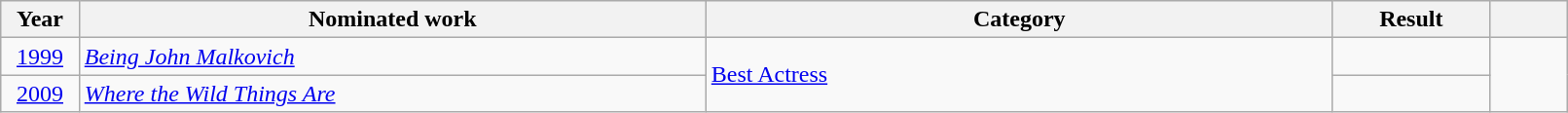<table class="wikitable" width=85%>
<tr>
<th width=5%>Year</th>
<th width=40%>Nominated work</th>
<th width=40%>Category</th>
<th width=10%>Result</th>
<th width=5%></th>
</tr>
<tr>
<td style="text-align:center;"><a href='#'>1999</a></td>
<td><em><a href='#'>Being John Malkovich</a></em></td>
<td rowspan="2"><a href='#'>Best Actress</a></td>
<td></td>
<td rowspan="2"></td>
</tr>
<tr>
<td style="text-align:center;"><a href='#'>2009</a></td>
<td><em><a href='#'>Where the Wild Things Are</a></em></td>
<td></td>
</tr>
</table>
